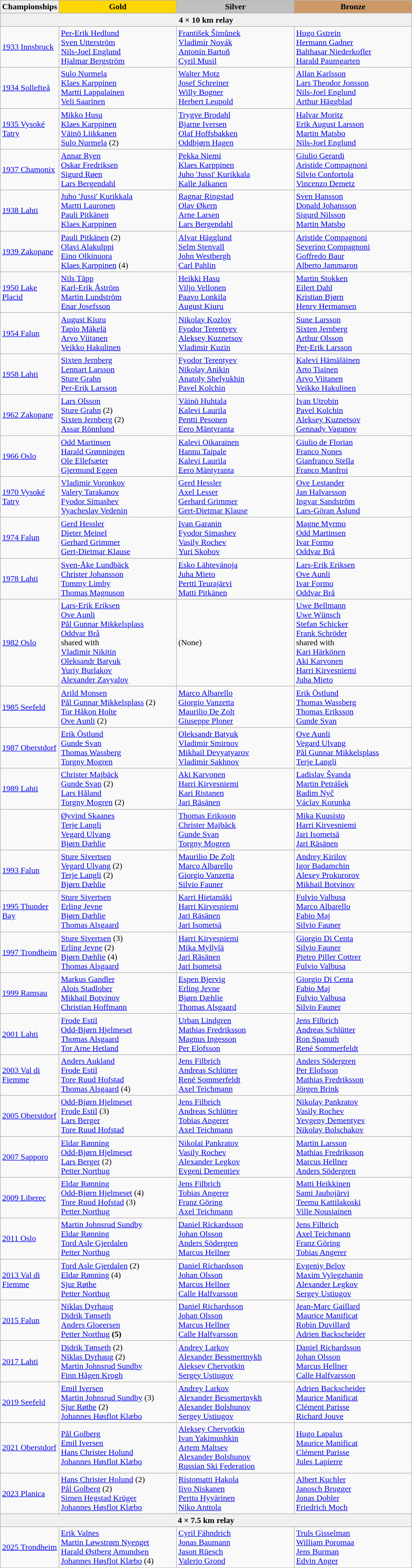<table class="wikitable sortable" style="width:800px;">
<tr>
<th style="width:10%; background:#efefef;">Championships</th>
<th style="width:30%; background:gold">Gold</th>
<th style="width:30%; background:silver">Silver</th>
<th style="width:30%; background:#CC9966">Bronze</th>
</tr>
<tr>
<td colspan=4 align=center bgcolor=F0F0F0><strong>4 × 10 km relay</strong></td>
</tr>
<tr>
<td><a href='#'>1933 Innsbruck</a></td>
<td><a href='#'>Per-Erik Hedlund</a><br><a href='#'>Sven Utterström</a><br><a href='#'>Nils-Joel Englund</a><br><a href='#'>Hjalmar Bergström</a><br></td>
<td><a href='#'>František Šimůnek</a><br><a href='#'>Vladimír Novák</a><br><a href='#'>Antonín Bartoň</a><br><a href='#'>Cyril Musil</a><br></td>
<td><a href='#'>Hugo Gstrein</a><br><a href='#'>Hermann Gadner</a><br><a href='#'>Balthasar Niederkofler</a><br><a href='#'>Harald Paumgarten</a><br></td>
</tr>
<tr>
<td><a href='#'>1934 Sollefteå</a></td>
<td><a href='#'>Sulo Nurmela</a><br><a href='#'>Klaes Karppinen</a><br><a href='#'>Martti Lappalainen</a><br><a href='#'>Veli Saarinen</a><br></td>
<td><a href='#'>Walter Motz</a><br><a href='#'>Josef Schreiner</a><br><a href='#'>Willy Bogner</a><br><a href='#'>Herbert Leupold</a><br></td>
<td><a href='#'>Allan Karlsson</a><br><a href='#'>Lars Theodor Jonsson</a><br><a href='#'>Nils-Joel Englund</a><br><a href='#'>Arthur Häggblad</a><br></td>
</tr>
<tr>
<td><a href='#'>1935 Vysoké Tatry</a></td>
<td><a href='#'>Mikko Husu</a><br><a href='#'>Klaes Karppinen</a><br><a href='#'>Väinö Liikkanen</a><br><a href='#'>Sulo Nurmela</a> (2)<br></td>
<td><a href='#'>Trygve Brodahl</a><br><a href='#'>Bjarne Iversen</a><br><a href='#'>Olaf Hoffsbakken</a><br><a href='#'>Oddbjørn Hagen</a><br></td>
<td><a href='#'>Halvar Moritz</a><br><a href='#'>Erik August Larsson</a><br><a href='#'>Martin Matsbo</a><br><a href='#'>Nils-Joel Englund</a><br></td>
</tr>
<tr>
<td><a href='#'>1937 Chamonix</a></td>
<td><a href='#'>Annar Ryen</a><br><a href='#'>Oskar Fredriksen</a><br><a href='#'>Sigurd Røen</a><br><a href='#'>Lars Bergendahl</a><br></td>
<td><a href='#'>Pekka Niemi</a><br><a href='#'>Klaes Karppinen</a><br><a href='#'>Juho 'Jussi' Kurikkala</a><br><a href='#'>Kalle Jalkanen</a><br></td>
<td><a href='#'>Giulio Gerardi</a><br><a href='#'>Aristide Compagnoni</a><br><a href='#'>Silvio Confortola</a><br><a href='#'>Vincenzo Demetz</a><br></td>
</tr>
<tr>
<td><a href='#'>1938 Lahti</a></td>
<td><a href='#'>Juho 'Jussi' Kurikkala</a><br><a href='#'>Martti Lauronen</a><br><a href='#'>Pauli Pitkänen</a><br><a href='#'>Klaes Karppinen</a><br></td>
<td><a href='#'>Ragnar Ringstad</a><br><a href='#'>Olav Økern</a><br><a href='#'>Arne Larsen</a><br><a href='#'>Lars Bergendahl</a><br></td>
<td><a href='#'>Sven Hansson</a><br><a href='#'>Donald Johansson</a><br><a href='#'>Sigurd Nilsson</a><br><a href='#'>Martin Matsbo</a><br></td>
</tr>
<tr>
<td><a href='#'>1939 Zakopane</a></td>
<td><a href='#'>Pauli Pitkänen</a> (2)<br><a href='#'>Olavi Alakulppi</a><br><a href='#'>Eino Olkinuora</a><br><a href='#'>Klaes Karppinen</a> (4)<br></td>
<td><a href='#'>Alvar Hägglund</a><br><a href='#'>Selm Stenvall</a><br><a href='#'>John Westbergh</a><br><a href='#'>Carl Pahlin</a><br></td>
<td><a href='#'>Aristide Compagnoni</a><br><a href='#'>Severino Compagnoni</a><br><a href='#'>Goffredo Baur</a><br><a href='#'>Alberto Jammaron</a><br></td>
</tr>
<tr>
<td><a href='#'>1950 Lake Placid</a></td>
<td><a href='#'>Nils Täpp</a><br><a href='#'>Karl-Erik Åström</a><br><a href='#'>Martin Lundström</a><br><a href='#'>Enar Josefsson</a><br></td>
<td><a href='#'>Heikki Hasu</a><br><a href='#'>Viljo Vellonen</a><br><a href='#'>Paavo Lonkila</a><br><a href='#'>August Kiuru</a><br></td>
<td><a href='#'>Martin Stokken</a><br><a href='#'>Eilert Dahl</a><br><a href='#'>Kristian Bjørn</a><br><a href='#'>Henry Hermansen</a><br></td>
</tr>
<tr>
<td><a href='#'>1954 Falun</a></td>
<td><a href='#'>August Kiuru</a><br><a href='#'>Tapio Mäkelä</a><br><a href='#'>Arvo Viitanen</a><br><a href='#'>Veikko Hakulinen</a><br></td>
<td><a href='#'>Nikolay Kozlov</a><br><a href='#'>Fyodor Terentyev</a><br><a href='#'>Aleksey Kuznetsov</a><br><a href='#'>Vladimir Kuzin</a><br></td>
<td><a href='#'>Sune Larsson</a><br><a href='#'>Sixten Jernberg</a><br><a href='#'>Arthur Olsson</a><br><a href='#'>Per-Erik Larsson</a><br></td>
</tr>
<tr>
<td><a href='#'>1958 Lahti</a></td>
<td><a href='#'>Sixten Jernberg</a><br><a href='#'>Lennart Larsson</a><br><a href='#'>Sture Grahn</a><br><a href='#'>Per-Erik Larsson</a><br></td>
<td><a href='#'>Fyodor Terentyev</a><br><a href='#'>Nikolay Anikin</a><br><a href='#'>Anatoly Shelyukhin</a><br><a href='#'>Pavel Kolchin</a><br></td>
<td><a href='#'>Kalevi Hämäläinen</a><br><a href='#'>Arto Tiainen</a><br><a href='#'>Arvo Viitanen</a><br><a href='#'>Veikko Hakulinen</a><br></td>
</tr>
<tr>
<td><a href='#'>1962 Zakopane</a></td>
<td><a href='#'>Lars Olsson</a><br><a href='#'>Sture Grahn</a> (2)<br><a href='#'>Sixten Jernberg</a> (2)<br><a href='#'>Assar Rönnlund</a><br></td>
<td><a href='#'>Väinö Huhtala</a><br><a href='#'>Kalevi Laurila</a><br><a href='#'>Pentti Pesonen</a><br><a href='#'>Eero Mäntyranta</a><br></td>
<td><a href='#'>Ivan Utrobin</a><br><a href='#'>Pavel Kolchin</a><br><a href='#'>Aleksey Kuznetsov</a><br><a href='#'>Gennady Vaganov</a><br></td>
</tr>
<tr>
<td><a href='#'>1966 Oslo</a></td>
<td><a href='#'>Odd Martinsen</a><br><a href='#'>Harald Grønningen</a><br><a href='#'>Ole Ellefsæter</a><br><a href='#'>Gjermund Eggen</a><br></td>
<td><a href='#'>Kalevi Oikarainen</a><br><a href='#'>Hannu Taipale</a><br><a href='#'>Kalevi Laurila</a><br><a href='#'>Eero Mäntyranta</a><br></td>
<td><a href='#'>Giulio de Florian</a><br><a href='#'>Franco Nones</a><br><a href='#'>Gianfranco Stella</a><br><a href='#'>Franco Manfroi</a><br></td>
</tr>
<tr>
<td><a href='#'>1970 Vysoké Tatry</a></td>
<td><a href='#'>Vladimir Voronkov</a><br><a href='#'>Valery Tarakanov</a><br><a href='#'>Fyodor Simashev</a><br><a href='#'>Vyacheslav Vedenin</a><br></td>
<td><a href='#'>Gerd Hessler</a><br><a href='#'>Axel Lesser</a><br><a href='#'>Gerhard Grimmer</a><br><a href='#'>Gert-Dietmar Klause</a><br></td>
<td><a href='#'>Ove Lestander</a><br><a href='#'>Jan Halvarsson</a><br><a href='#'>Ingvar Sandström</a><br><a href='#'>Lars-Göran Åslund</a><br></td>
</tr>
<tr>
<td><a href='#'>1974 Falun</a></td>
<td><a href='#'>Gerd Hessler</a><br><a href='#'>Dieter Meinel</a><br><a href='#'>Gerhard Grimmer</a><br><a href='#'>Gert-Dietmar Klause</a><br></td>
<td><a href='#'>Ivan Garanin</a><br><a href='#'>Fyodor Simashev</a><br><a href='#'>Vasily Rochev</a><br><a href='#'>Yuri Skobov</a><br></td>
<td><a href='#'>Magne Myrmo</a><br><a href='#'>Odd Martinsen</a><br><a href='#'>Ivar Formo</a><br><a href='#'>Oddvar Brå</a><br></td>
</tr>
<tr>
<td><a href='#'>1978 Lahti</a></td>
<td><a href='#'>Sven-Åke Lundbäck</a><br><a href='#'>Christer Johansson</a><br><a href='#'>Tommy Limby</a><br><a href='#'>Thomas Magnuson</a><br></td>
<td><a href='#'>Esko Lähtevänoja</a><br><a href='#'>Juha Mieto</a><br><a href='#'>Pertti Teurajärvi</a><br><a href='#'>Matti Pitkänen</a><br></td>
<td><a href='#'>Lars-Erik Eriksen</a><br><a href='#'>Ove Aunli</a><br><a href='#'>Ivar Formo</a><br><a href='#'>Oddvar Brå</a><br></td>
</tr>
<tr>
<td><a href='#'>1982 Oslo</a></td>
<td><a href='#'>Lars-Erik Eriksen</a><br><a href='#'>Ove Aunli</a><br><a href='#'>Pål Gunnar Mikkelsplass</a><br><a href='#'>Oddvar Brå</a><br> shared with <br><a href='#'>Vladimir Nikitin</a><br><a href='#'>Oleksandr Batyuk</a><br><a href='#'>Yuriy Burlakov</a><br><a href='#'>Alexander Zavyalov</a><br></td>
<td>(None)</td>
<td><a href='#'>Uwe Bellmann</a><br><a href='#'>Uwe Wünsch</a><br><a href='#'>Stefan Schicker</a><br><a href='#'>Frank Schröder</a><br> shared with <br> <a href='#'>Kari Härkönen</a><br><a href='#'>Aki Karvonen</a><br><a href='#'>Harri Kirvesniemi</a><br><a href='#'>Juha Mieto</a><br></td>
</tr>
<tr>
<td><a href='#'>1985 Seefeld</a></td>
<td><a href='#'>Arild Monsen</a><br><a href='#'>Pål Gunnar Mikkelsplass</a> (2)<br><a href='#'>Tor Håkon Holte</a><br><a href='#'>Ove Aunli</a> (2)<br></td>
<td><a href='#'>Marco Albarello</a><br><a href='#'>Giorgio Vanzetta</a><br><a href='#'>Maurilio De Zolt</a><br><a href='#'>Giuseppe Ploner</a><br></td>
<td><a href='#'>Erik Östlund</a><br><a href='#'>Thomas Wassberg</a><br><a href='#'>Thomas Eriksson</a><br><a href='#'>Gunde Svan</a><br></td>
</tr>
<tr>
<td><a href='#'>1987 Oberstdorf</a></td>
<td><a href='#'>Erik Östlund</a><br><a href='#'>Gunde Svan</a><br><a href='#'>Thomas Wassberg</a><br><a href='#'>Torgny Mogren</a><br></td>
<td><a href='#'>Oleksandr Batyuk</a><br><a href='#'>Vladimir Smirnov</a><br><a href='#'>Mikhail Devyatyarov</a><br><a href='#'>Vladimir Sakhnov</a><br></td>
<td><a href='#'>Ove Aunli</a><br><a href='#'>Vegard Ulvang</a><br><a href='#'>Pål Gunnar Mikkelsplass</a><br><a href='#'>Terje Langli</a><br></td>
</tr>
<tr>
<td><a href='#'>1989 Lahti</a></td>
<td><a href='#'>Christer Majbäck</a><br><a href='#'>Gunde Svan</a> (2)<br><a href='#'>Lars Håland</a><br><a href='#'>Torgny Mogren</a> (2)<br></td>
<td><a href='#'>Aki Karvonen</a><br><a href='#'>Harri Kirvesniemi</a><br><a href='#'>Kari Ristanen</a><br><a href='#'>Jari Räsänen</a><br></td>
<td><a href='#'>Ladislav Švanda</a><br><a href='#'>Martin Petrášek</a><br><a href='#'>Radim Nyč</a><br><a href='#'>Václav Korunka</a><br></td>
</tr>
<tr>
<td></td>
<td><a href='#'>Øyvind Skaanes</a><br><a href='#'>Terje Langli</a><br><a href='#'>Vegard Ulvang</a><br><a href='#'>Bjørn Dæhlie</a><br></td>
<td><a href='#'>Thomas Eriksson</a><br><a href='#'>Christer Majbäck</a><br><a href='#'>Gunde Svan</a><br><a href='#'>Torgny Mogren</a><br></td>
<td><a href='#'>Mika Kuusisto</a><br><a href='#'>Harri Kirvesniemi</a><br><a href='#'>Jari Isometsä</a><br><a href='#'>Jari Räsänen</a><br></td>
</tr>
<tr>
<td><a href='#'>1993 Falun</a></td>
<td><a href='#'>Sture Sivertsen</a><br><a href='#'>Vegard Ulvang</a> (2)<br><a href='#'>Terje Langli</a> (2)<br><a href='#'>Bjørn Dæhlie</a><br></td>
<td><a href='#'>Maurilio De Zolt</a><br><a href='#'>Marco Albarello</a><br><a href='#'>Giorgio Vanzetta</a><br><a href='#'>Silvio Fauner</a><br></td>
<td><a href='#'>Andrey Kirilov</a><br><a href='#'>Igor Badamchin</a><br><a href='#'>Alexey Prokurorov</a><br><a href='#'>Mikhail Botvinov</a><br></td>
</tr>
<tr>
<td><a href='#'>1995 Thunder Bay</a></td>
<td><a href='#'>Sture Sivertsen</a><br><a href='#'>Erling Jevne</a><br><a href='#'>Bjørn Dæhlie</a><br><a href='#'>Thomas Alsgaard</a><br></td>
<td><a href='#'>Karri Hietamäki</a><br><a href='#'>Harri Kirvesniemi</a><br><a href='#'>Jari Räsänen</a><br><a href='#'>Jari Isometsä</a><br></td>
<td><a href='#'>Fulvio Valbusa</a><br><a href='#'>Marco Albarello</a><br><a href='#'>Fabio Maj</a><br><a href='#'>Silvio Fauner</a><br></td>
</tr>
<tr>
<td><a href='#'>1997 Trondheim</a></td>
<td><a href='#'>Sture Sivertsen</a> (3)<br><a href='#'>Erling Jevne</a> (2)<br><a href='#'>Bjørn Dæhlie</a> (4)<br><a href='#'>Thomas Alsgaard</a><br></td>
<td><a href='#'>Harri Kirvesniemi</a><br><a href='#'>Mika Myllylä</a><br><a href='#'>Jari Räsänen</a><br><a href='#'>Jari Isometsä</a><br></td>
<td><a href='#'>Giorgio Di Centa</a><br><a href='#'>Silvio Fauner</a><br><a href='#'>Pietro Piller Cottrer</a><br><a href='#'>Fulvio Valbusa</a><br></td>
</tr>
<tr>
<td><a href='#'>1999 Ramsau</a></td>
<td><a href='#'>Markus Gandler</a><br><a href='#'>Alois Stadlober</a><br><a href='#'>Mikhail Botvinov</a><br><a href='#'>Christian Hoffmann</a><br></td>
<td><a href='#'>Espen Bjervig</a><br><a href='#'>Erling Jevne</a><br><a href='#'>Bjørn Dæhlie</a><br><a href='#'>Thomas Alsgaard</a><br></td>
<td><a href='#'>Giorgio Di Centa</a><br><a href='#'>Fabio Maj</a><br><a href='#'>Fulvio Valbusa</a><br><a href='#'>Silvio Fauner</a><br></td>
</tr>
<tr>
<td><a href='#'>2001 Lahti</a></td>
<td><a href='#'>Frode Estil</a><br><a href='#'>Odd-Bjørn Hjelmeset</a><br><a href='#'>Thomas Alsgaard</a><br><a href='#'>Tor Arne Hetland</a><br></td>
<td><a href='#'>Urban Lindgren</a><br><a href='#'>Mathias Fredriksson</a><br><a href='#'>Magnus Ingesson</a><br><a href='#'>Per Elofsson</a><br></td>
<td><a href='#'>Jens Filbrich</a><br><a href='#'>Andreas Schlütter</a><br><a href='#'>Ron Spanuth</a><br><a href='#'>René Sommerfeldt</a><br></td>
</tr>
<tr>
<td><a href='#'>2003 Val di Fiemme</a></td>
<td><a href='#'>Anders Aukland</a><br><a href='#'>Frode Estil</a><br><a href='#'>Tore Ruud Hofstad</a><br><a href='#'>Thomas Alsgaard</a> (4)<br></td>
<td><a href='#'>Jens Filbrich</a><br><a href='#'>Andreas Schlütter</a><br><a href='#'>René Sommerfeldt</a><br><a href='#'>Axel Teichmann</a><br></td>
<td><a href='#'>Anders Södergren</a><br><a href='#'>Per Elofsson</a><br><a href='#'>Mathias Fredriksson</a><br><a href='#'>Jörgen Brink</a><br></td>
</tr>
<tr>
<td><a href='#'>2005 Oberstdorf</a></td>
<td><a href='#'>Odd-Bjørn Hjelmeset</a><br><a href='#'>Frode Estil</a> (3)<br><a href='#'>Lars Berger</a><br><a href='#'>Tore Ruud Hofstad</a><br></td>
<td><a href='#'>Jens Filbrich</a><br><a href='#'>Andreas Schlütter</a><br> <a href='#'>Tobias Angerer</a><br> <a href='#'>Axel Teichmann</a><br></td>
<td><a href='#'>Nikolay Pankratov</a><br><a href='#'>Vasily Rochev</a><br><a href='#'>Yevgeny Dementyev</a><br><a href='#'>Nikolay Bolschakov</a><br></td>
</tr>
<tr>
<td><a href='#'>2007 Sapporo</a></td>
<td><a href='#'>Eldar Rønning</a><br><a href='#'>Odd-Bjørn Hjelmeset</a><br><a href='#'>Lars Berger</a> (2)<br><a href='#'>Petter Northug</a><br></td>
<td><a href='#'>Nikolai Pankratov</a><br><a href='#'>Vasily Rochev</a><br><a href='#'>Alexander Legkov</a><br><a href='#'>Evgeni Dementiev</a><br></td>
<td><a href='#'>Martin Larsson</a><br><a href='#'>Mathias Fredriksson</a><br><a href='#'>Marcus Hellner</a><br><a href='#'>Anders Södergren</a><br></td>
</tr>
<tr>
<td><a href='#'>2009 Liberec</a></td>
<td><a href='#'>Eldar Rønning</a><br><a href='#'>Odd-Bjørn Hjelmeset</a> (4)<br><a href='#'>Tore Ruud Hofstad</a> (3)<br><a href='#'>Petter Northug</a><br></td>
<td><a href='#'>Jens Filbrich</a><br><a href='#'>Tobias Angerer</a><br><a href='#'>Franz Göring</a><br><a href='#'>Axel Teichmann</a><br></td>
<td><a href='#'>Matti Heikkinen</a><br><a href='#'>Sami Jauhojärvi</a><br><a href='#'>Teemu Kattilakoski</a><br><a href='#'>Ville Nousiainen</a><br></td>
</tr>
<tr>
<td><a href='#'>2011 Oslo</a></td>
<td><a href='#'>Martin Johnsrud Sundby</a><br><a href='#'>Eldar Rønning</a><br><a href='#'>Tord Asle Gjerdalen</a><br><a href='#'>Petter Northug</a><br></td>
<td><a href='#'>Daniel Rickardsson</a><br><a href='#'>Johan Olsson</a><br><a href='#'>Anders Södergren</a><br><a href='#'>Marcus Hellner</a><br></td>
<td><a href='#'>Jens Filbrich</a><br><a href='#'>Axel Teichmann</a><br><a href='#'>Franz Göring</a><br><a href='#'>Tobias Angerer</a><br></td>
</tr>
<tr>
<td><a href='#'>2013 Val di Fiemme</a></td>
<td><a href='#'>Tord Asle Gjerdalen</a> (2)<br><a href='#'>Eldar Rønning</a> (4)<br><a href='#'>Sjur Røthe</a><br><a href='#'>Petter Northug</a><br></td>
<td><a href='#'>Daniel Richardsson</a><br><a href='#'>Johan Olsson</a><br><a href='#'>Marcus Hellner</a><br><a href='#'>Calle Halfvarsson</a><br></td>
<td><a href='#'>Evgeniy Belov</a><br><a href='#'>Maxim Vylegzhanin</a><br><a href='#'>Alexander Legkov</a><br><a href='#'>Sergey Ustiugov</a><br></td>
</tr>
<tr>
<td><a href='#'>2015 Falun</a></td>
<td><a href='#'>Niklas Dyrhaug</a><br><a href='#'>Didrik Tønseth</a><br><a href='#'>Anders Gloeersen</a><br><a href='#'>Petter Northug</a> <strong>(5)</strong><br></td>
<td><a href='#'>Daniel Richardsson</a><br><a href='#'>Johan Olsson</a><br><a href='#'>Marcus Hellner</a><br><a href='#'>Calle Halfvarsson</a><br></td>
<td><a href='#'>Jean-Marc Gaillard</a><br><a href='#'>Maurice Manificat</a><br><a href='#'>Robin Duvillard</a><br><a href='#'>Adrien Backscheider</a><br></td>
</tr>
<tr>
<td><a href='#'>2017 Lahti</a></td>
<td><a href='#'>Didrik Tønseth</a> (2)<br><a href='#'>Niklas Dyrhaug</a> (2)<br><a href='#'>Martin Johnsrud Sundby</a><br><a href='#'>Finn Hågen Krogh</a><br></td>
<td><a href='#'>Andrey Larkov</a><br><a href='#'>Alexander Bessmertnykh</a><br><a href='#'>Aleksey Chervotkin</a><br><a href='#'>Sergey Ustiugov</a><br></td>
<td><a href='#'>Daniel Richardsson</a><br><a href='#'>Johan Olsson</a><br><a href='#'>Marcus Hellner</a><br><a href='#'>Calle Halfvarsson</a><br></td>
</tr>
<tr>
<td><a href='#'>2019 Seefeld</a></td>
<td><a href='#'>Emil Iversen</a><br><a href='#'>Martin Johnsrud Sundby</a> (3)<br><a href='#'>Sjur Røthe</a> (2)<br><a href='#'>Johannes Høsflot Klæbo</a><br></td>
<td><a href='#'>Andrey Larkov</a><br><a href='#'>Alexander Bessmertnykh</a><br><a href='#'>Alexander Bolshunov</a><br><a href='#'>Sergey Ustiugov</a><br></td>
<td><a href='#'>Adrien Backscheider</a><br><a href='#'>Maurice Manificat</a><br><a href='#'>Clément Parisse</a><br><a href='#'>Richard Jouve</a><br></td>
</tr>
<tr>
<td><a href='#'>2021 Oberstdorf</a></td>
<td><a href='#'>Pål Golberg</a><br><a href='#'>Emil Iversen</a><br><a href='#'>Hans Christer Holund</a><br><a href='#'>Johannes Høsflot Klæbo</a><br></td>
<td><a href='#'>Aleksey Chervotkin</a><br><a href='#'>Ivan Yakimushkin</a><br><a href='#'>Artem Maltsev</a><br><a href='#'>Alexander Bolshunov</a><br> <a href='#'>Russian Ski Federation</a></td>
<td><a href='#'>Hugo Lapalus</a><br><a href='#'>Maurice Manificat</a><br><a href='#'>Clément Parisse</a><br><a href='#'>Jules Lapierre</a><br></td>
</tr>
<tr>
<td><a href='#'>2023 Planica</a></td>
<td><a href='#'>Hans Christer Holund</a> (2)<br><a href='#'>Pål Golberg</a> (2)<br><a href='#'>Simen Hegstad Krüger</a><br><a href='#'>Johannes Høsflot Klæbo</a><br></td>
<td><a href='#'>Ristomatti Hakola</a><br><a href='#'>Iivo Niskanen</a><br><a href='#'>Perttu Hyvärinen</a><br><a href='#'>Niko Anttola</a><br></td>
<td><a href='#'>Albert Kuchler</a><br><a href='#'>Janosch Brugger</a><br><a href='#'>Jonas Dobler</a><br><a href='#'>Friedrich Moch</a><br></td>
</tr>
<tr>
<td colspan=4 align=center bgcolor=F0F0F0><strong>4 × 7.5 km relay</strong></td>
</tr>
<tr>
<td><a href='#'>2025 Trondheim</a></td>
<td><a href='#'>Erik Valnes</a><br><a href='#'>Martin Løwstrøm Nyenget</a><br><a href='#'>Harald Østberg Amundsen</a><br><a href='#'>Johannes Høsflot Klæbo</a> (4)<br></td>
<td><a href='#'>Cyril Fähndrich</a><br><a href='#'>Jonas Baumann</a><br><a href='#'>Jason Rüesch</a><br><a href='#'>Valerio Grond</a><br></td>
<td><a href='#'>Truls Gisselman</a><br><a href='#'>William Poromaa</a><br><a href='#'>Jens Burman</a><br><a href='#'>Edvin Anger</a><br></td>
</tr>
</table>
